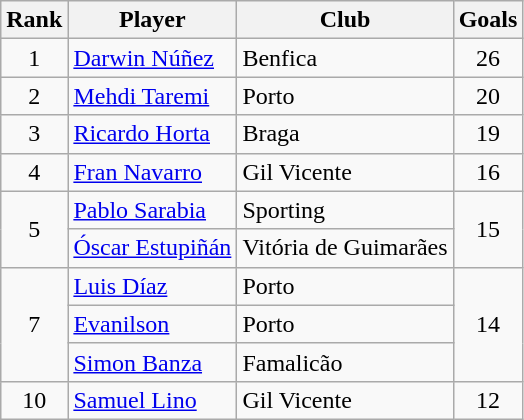<table class="wikitable" style="text-align:center;">
<tr>
<th>Rank</th>
<th>Player</th>
<th>Club</th>
<th>Goals</th>
</tr>
<tr>
<td>1</td>
<td align="left"> <a href='#'>Darwin Núñez</a></td>
<td align="left">Benfica</td>
<td>26</td>
</tr>
<tr>
<td>2</td>
<td align="left"> <a href='#'>Mehdi Taremi</a></td>
<td align="left">Porto</td>
<td>20</td>
</tr>
<tr>
<td>3</td>
<td align="left"> <a href='#'>Ricardo Horta</a></td>
<td align="left">Braga</td>
<td>19</td>
</tr>
<tr>
<td>4</td>
<td align="left"> <a href='#'>Fran Navarro</a></td>
<td align="left">Gil Vicente</td>
<td>16</td>
</tr>
<tr>
<td rowspan="2">5</td>
<td align="left"> <a href='#'>Pablo Sarabia</a></td>
<td align="left">Sporting</td>
<td rowspan="2">15</td>
</tr>
<tr>
<td align="left"> <a href='#'>Óscar Estupiñán</a></td>
<td align="left">Vitória de Guimarães</td>
</tr>
<tr>
<td rowspan="3">7</td>
<td align="left"> <a href='#'>Luis Díaz</a></td>
<td align="left">Porto</td>
<td rowspan="3">14</td>
</tr>
<tr>
<td align="left"> <a href='#'>Evanilson</a></td>
<td align="left">Porto</td>
</tr>
<tr>
<td align="left"> <a href='#'>Simon Banza</a></td>
<td align="left">Famalicão</td>
</tr>
<tr>
<td>10</td>
<td align="left"> <a href='#'>Samuel Lino</a></td>
<td align="left">Gil Vicente</td>
<td>12</td>
</tr>
</table>
